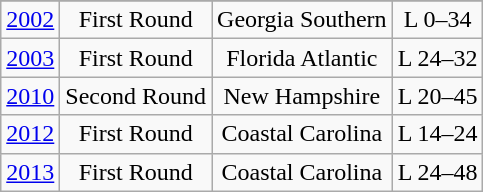<table class="wikitable">
<tr>
</tr>
<tr align="center">
<td><a href='#'>2002</a></td>
<td>First Round</td>
<td>Georgia Southern</td>
<td>L 0–34</td>
</tr>
<tr align="center">
<td><a href='#'>2003</a></td>
<td>First Round</td>
<td>Florida Atlantic</td>
<td>L 24–32</td>
</tr>
<tr align="center">
<td><a href='#'>2010</a></td>
<td>Second Round</td>
<td>New Hampshire</td>
<td>L 20–45</td>
</tr>
<tr align="center">
<td><a href='#'>2012</a></td>
<td>First Round</td>
<td>Coastal Carolina</td>
<td>L 14–24</td>
</tr>
<tr align="center">
<td><a href='#'>2013</a></td>
<td>First Round</td>
<td>Coastal Carolina</td>
<td>L 24–48</td>
</tr>
</table>
